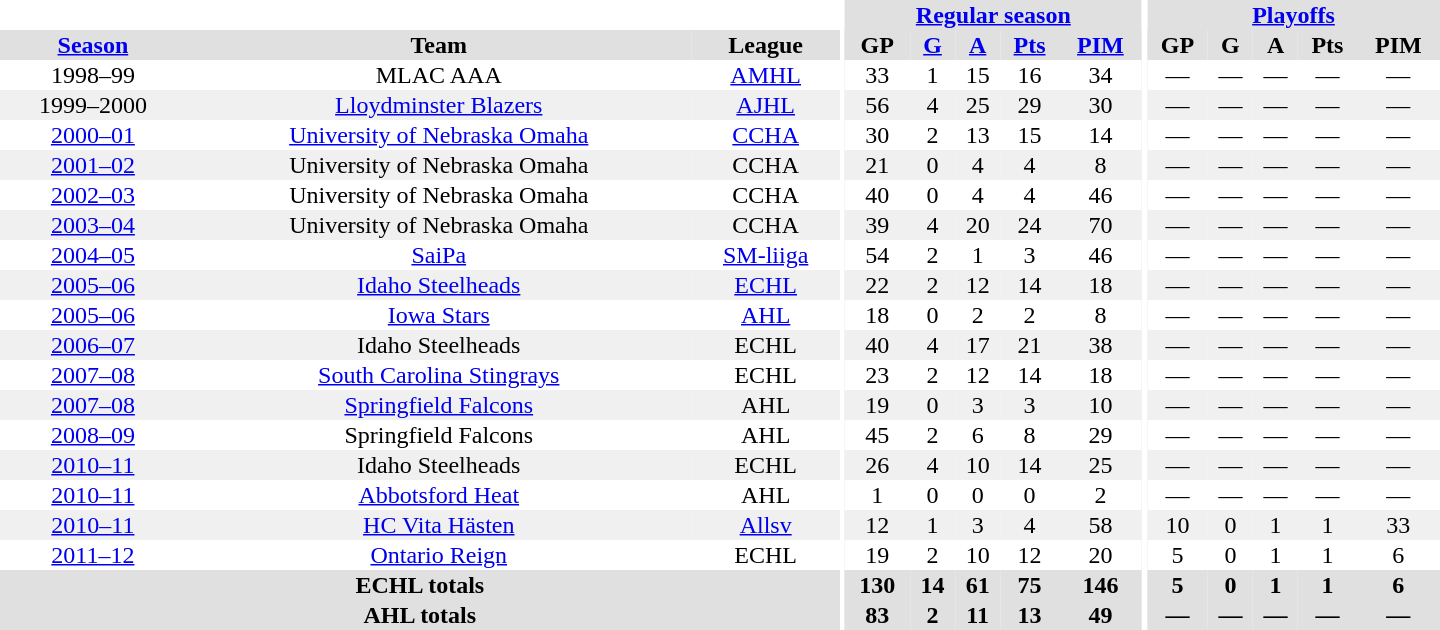<table border="0" cellpadding="1" cellspacing="0" style="text-align:center; width:60em">
<tr bgcolor="#e0e0e0">
<th colspan="3" bgcolor="#ffffff"></th>
<th rowspan="99" bgcolor="#ffffff"></th>
<th colspan="5"><a href='#'>Regular season</a></th>
<th rowspan="99" bgcolor="#ffffff"></th>
<th colspan="5"><a href='#'>Playoffs</a></th>
</tr>
<tr bgcolor="#e0e0e0">
<th><a href='#'>Season</a></th>
<th>Team</th>
<th>League</th>
<th>GP</th>
<th><a href='#'>G</a></th>
<th><a href='#'>A</a></th>
<th><a href='#'>Pts</a></th>
<th><a href='#'>PIM</a></th>
<th>GP</th>
<th>G</th>
<th>A</th>
<th>Pts</th>
<th>PIM</th>
</tr>
<tr>
<td>1998–99</td>
<td>MLAC AAA</td>
<td><a href='#'>AMHL</a></td>
<td>33</td>
<td>1</td>
<td>15</td>
<td>16</td>
<td>34</td>
<td>—</td>
<td>—</td>
<td>—</td>
<td>—</td>
<td>—</td>
</tr>
<tr bgcolor="#f0f0f0">
<td>1999–2000</td>
<td><a href='#'>Lloydminster Blazers</a></td>
<td><a href='#'>AJHL</a></td>
<td>56</td>
<td>4</td>
<td>25</td>
<td>29</td>
<td>30</td>
<td>—</td>
<td>—</td>
<td>—</td>
<td>—</td>
<td>—</td>
</tr>
<tr>
<td><a href='#'>2000–01</a></td>
<td><a href='#'>University of Nebraska Omaha</a></td>
<td><a href='#'>CCHA</a></td>
<td>30</td>
<td>2</td>
<td>13</td>
<td>15</td>
<td>14</td>
<td>—</td>
<td>—</td>
<td>—</td>
<td>—</td>
<td>—</td>
</tr>
<tr bgcolor="#f0f0f0">
<td><a href='#'>2001–02</a></td>
<td>University of Nebraska Omaha</td>
<td>CCHA</td>
<td>21</td>
<td>0</td>
<td>4</td>
<td>4</td>
<td>8</td>
<td>—</td>
<td>—</td>
<td>—</td>
<td>—</td>
<td>—</td>
</tr>
<tr>
<td><a href='#'>2002–03</a></td>
<td>University of Nebraska Omaha</td>
<td>CCHA</td>
<td>40</td>
<td>0</td>
<td>4</td>
<td>4</td>
<td>46</td>
<td>—</td>
<td>—</td>
<td>—</td>
<td>—</td>
<td>—</td>
</tr>
<tr bgcolor="#f0f0f0">
<td><a href='#'>2003–04</a></td>
<td>University of Nebraska Omaha</td>
<td>CCHA</td>
<td>39</td>
<td>4</td>
<td>20</td>
<td>24</td>
<td>70</td>
<td>—</td>
<td>—</td>
<td>—</td>
<td>—</td>
<td>—</td>
</tr>
<tr>
<td><a href='#'>2004–05</a></td>
<td><a href='#'>SaiPa</a></td>
<td><a href='#'>SM-liiga</a></td>
<td>54</td>
<td>2</td>
<td>1</td>
<td>3</td>
<td>46</td>
<td>—</td>
<td>—</td>
<td>—</td>
<td>—</td>
<td>—</td>
</tr>
<tr bgcolor="#f0f0f0">
<td><a href='#'>2005–06</a></td>
<td><a href='#'>Idaho Steelheads</a></td>
<td><a href='#'>ECHL</a></td>
<td>22</td>
<td>2</td>
<td>12</td>
<td>14</td>
<td>18</td>
<td>—</td>
<td>—</td>
<td>—</td>
<td>—</td>
<td>—</td>
</tr>
<tr>
<td><a href='#'>2005–06</a></td>
<td><a href='#'>Iowa Stars</a></td>
<td><a href='#'>AHL</a></td>
<td>18</td>
<td>0</td>
<td>2</td>
<td>2</td>
<td>8</td>
<td>—</td>
<td>—</td>
<td>—</td>
<td>—</td>
<td>—</td>
</tr>
<tr bgcolor="#f0f0f0">
<td><a href='#'>2006–07</a></td>
<td>Idaho Steelheads</td>
<td>ECHL</td>
<td>40</td>
<td>4</td>
<td>17</td>
<td>21</td>
<td>38</td>
<td>—</td>
<td>—</td>
<td>—</td>
<td>—</td>
<td>—</td>
</tr>
<tr>
<td><a href='#'>2007–08</a></td>
<td><a href='#'>South Carolina Stingrays</a></td>
<td>ECHL</td>
<td>23</td>
<td>2</td>
<td>12</td>
<td>14</td>
<td>18</td>
<td>—</td>
<td>—</td>
<td>—</td>
<td>—</td>
<td>—</td>
</tr>
<tr bgcolor="#f0f0f0">
<td><a href='#'>2007–08</a></td>
<td><a href='#'>Springfield Falcons</a></td>
<td>AHL</td>
<td>19</td>
<td>0</td>
<td>3</td>
<td>3</td>
<td>10</td>
<td>—</td>
<td>—</td>
<td>—</td>
<td>—</td>
<td>—</td>
</tr>
<tr>
<td><a href='#'>2008–09</a></td>
<td>Springfield Falcons</td>
<td>AHL</td>
<td>45</td>
<td>2</td>
<td>6</td>
<td>8</td>
<td>29</td>
<td>—</td>
<td>—</td>
<td>—</td>
<td>—</td>
<td>—</td>
</tr>
<tr bgcolor="#f0f0f0">
<td><a href='#'>2010–11</a></td>
<td>Idaho Steelheads</td>
<td>ECHL</td>
<td>26</td>
<td>4</td>
<td>10</td>
<td>14</td>
<td>25</td>
<td>—</td>
<td>—</td>
<td>—</td>
<td>—</td>
<td>—</td>
</tr>
<tr>
<td><a href='#'>2010–11</a></td>
<td><a href='#'>Abbotsford Heat</a></td>
<td>AHL</td>
<td>1</td>
<td>0</td>
<td>0</td>
<td>0</td>
<td>2</td>
<td>—</td>
<td>—</td>
<td>—</td>
<td>—</td>
<td>—</td>
</tr>
<tr bgcolor="#f0f0f0">
<td><a href='#'>2010–11</a></td>
<td><a href='#'>HC Vita Hästen</a></td>
<td><a href='#'>Allsv</a></td>
<td>12</td>
<td>1</td>
<td>3</td>
<td>4</td>
<td>58</td>
<td>10</td>
<td>0</td>
<td>1</td>
<td>1</td>
<td>33</td>
</tr>
<tr>
<td><a href='#'>2011–12</a></td>
<td><a href='#'>Ontario Reign</a></td>
<td>ECHL</td>
<td>19</td>
<td>2</td>
<td>10</td>
<td>12</td>
<td>20</td>
<td>5</td>
<td>0</td>
<td>1</td>
<td>1</td>
<td>6</td>
</tr>
<tr bgcolor="#e0e0e0">
<th colspan="3">ECHL totals</th>
<th>130</th>
<th>14</th>
<th>61</th>
<th>75</th>
<th>146</th>
<th>5</th>
<th>0</th>
<th>1</th>
<th>1</th>
<th>6</th>
</tr>
<tr bgcolor="#e0e0e0">
<th colspan="3">AHL totals</th>
<th>83</th>
<th>2</th>
<th>11</th>
<th>13</th>
<th>49</th>
<th>—</th>
<th>—</th>
<th>—</th>
<th>—</th>
<th>—</th>
</tr>
</table>
